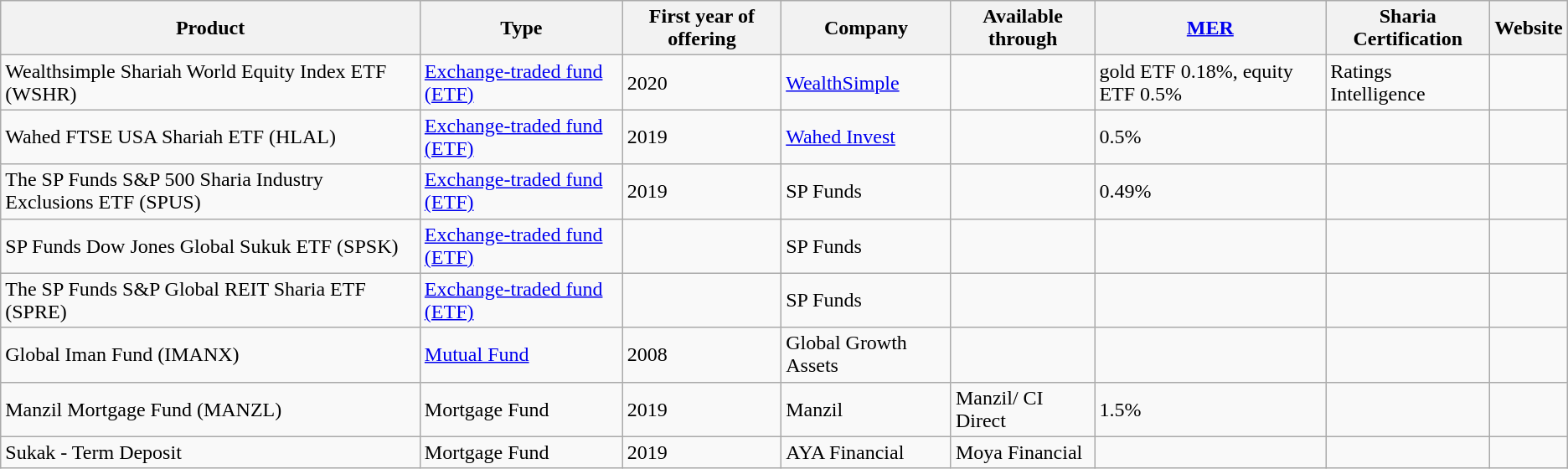<table class="wikitable sortable">
<tr>
<th>Product</th>
<th>Type</th>
<th>First year of offering</th>
<th>Company</th>
<th>Available through</th>
<th><a href='#'>MER</a></th>
<th>Sharia Certification</th>
<th>Website</th>
</tr>
<tr>
<td>Wealthsimple Shariah World Equity Index ETF (WSHR)</td>
<td><a href='#'>Exchange-traded fund (ETF)</a></td>
<td>2020</td>
<td><a href='#'>WealthSimple</a></td>
<td></td>
<td>gold ETF 0.18%, equity ETF 0.5% </td>
<td>Ratings Intelligence </td>
<td></td>
</tr>
<tr>
<td>Wahed FTSE USA Shariah ETF (HLAL)</td>
<td><a href='#'>Exchange-traded fund (ETF)</a></td>
<td>2019</td>
<td><a href='#'>Wahed Invest</a></td>
<td></td>
<td>0.5% </td>
<td></td>
<td></td>
</tr>
<tr>
<td>The SP Funds S&P 500 Sharia Industry Exclusions ETF (SPUS)</td>
<td><a href='#'>Exchange-traded fund (ETF)</a></td>
<td>2019</td>
<td>SP Funds</td>
<td></td>
<td>0.49%</td>
<td></td>
<td></td>
</tr>
<tr>
<td>SP Funds Dow Jones Global Sukuk ETF (SPSK)</td>
<td><a href='#'>Exchange-traded fund (ETF)</a></td>
<td></td>
<td>SP Funds</td>
<td></td>
<td></td>
<td></td>
<td></td>
</tr>
<tr>
<td>The SP Funds S&P Global REIT Sharia ETF (SPRE)</td>
<td><a href='#'>Exchange-traded fund (ETF)</a></td>
<td></td>
<td>SP Funds</td>
<td></td>
<td></td>
<td></td>
<td></td>
</tr>
<tr>
<td>Global Iman Fund (IMANX)</td>
<td><a href='#'>Mutual Fund</a></td>
<td>2008</td>
<td>Global Growth Assets</td>
<td></td>
<td></td>
<td></td>
<td></td>
</tr>
<tr>
<td>Manzil Mortgage Fund (MANZL)</td>
<td>Mortgage Fund</td>
<td>2019</td>
<td>Manzil</td>
<td>Manzil/ CI Direct</td>
<td>1.5% </td>
<td></td>
<td></td>
</tr>
<tr>
<td>Sukak - Term Deposit</td>
<td>Mortgage Fund</td>
<td>2019</td>
<td>AYA Financial</td>
<td>Moya Financial</td>
<td></td>
<td></td>
<td></td>
</tr>
</table>
